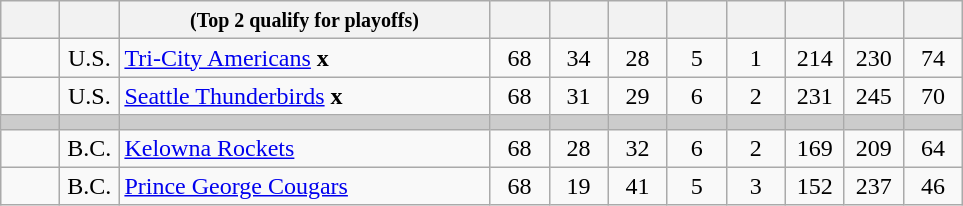<table class="wikitable sortable">
<tr>
<th style="width:2em"></th>
<th style="width:2em;"></th>
<th style="width:15em;" class="unsortable"><small>(Top 2 qualify for playoffs)</small></th>
<th style="width:2em;"></th>
<th style="width:2em;"></th>
<th style="width:2em;"></th>
<th style="width:2em;"></th>
<th style="width:2em;"></th>
<th style="width:2em;"></th>
<th style="width:2em;"></th>
<th style="width:2em;"></th>
</tr>
<tr style="text-align: center;">
<td></td>
<td>U.S.</td>
<td style="text-align:left;"><a href='#'>Tri-City Americans</a> <strong>x</strong></td>
<td>68</td>
<td>34</td>
<td>28</td>
<td>5</td>
<td>1</td>
<td>214</td>
<td>230</td>
<td>74</td>
</tr>
<tr style="text-align: center;">
<td></td>
<td>U.S.</td>
<td style="text-align:left;"><a href='#'>Seattle Thunderbirds</a> <strong>x</strong></td>
<td>68</td>
<td>31</td>
<td>29</td>
<td>6</td>
<td>2</td>
<td>231</td>
<td>245</td>
<td>70</td>
</tr>
<tr style="color:#cccccc;background-color:#cccccc">
<td style="height:2px"></td>
<td></td>
<td></td>
<td></td>
<td></td>
<td></td>
<td></td>
<td></td>
<td></td>
<td></td>
<td></td>
</tr>
<tr style="font-weight: ; text-align: center;">
<td></td>
<td>B.C.</td>
<td style="text-align:left;"><a href='#'>Kelowna Rockets</a></td>
<td>68</td>
<td>28</td>
<td>32</td>
<td>6</td>
<td>2</td>
<td>169</td>
<td>209</td>
<td>64</td>
</tr>
<tr style="font-weight: ; text-align: center;">
<td></td>
<td>B.C.</td>
<td style="text-align:left;"><a href='#'>Prince George Cougars</a></td>
<td>68</td>
<td>19</td>
<td>41</td>
<td>5</td>
<td>3</td>
<td>152</td>
<td>237</td>
<td>46</td>
</tr>
</table>
